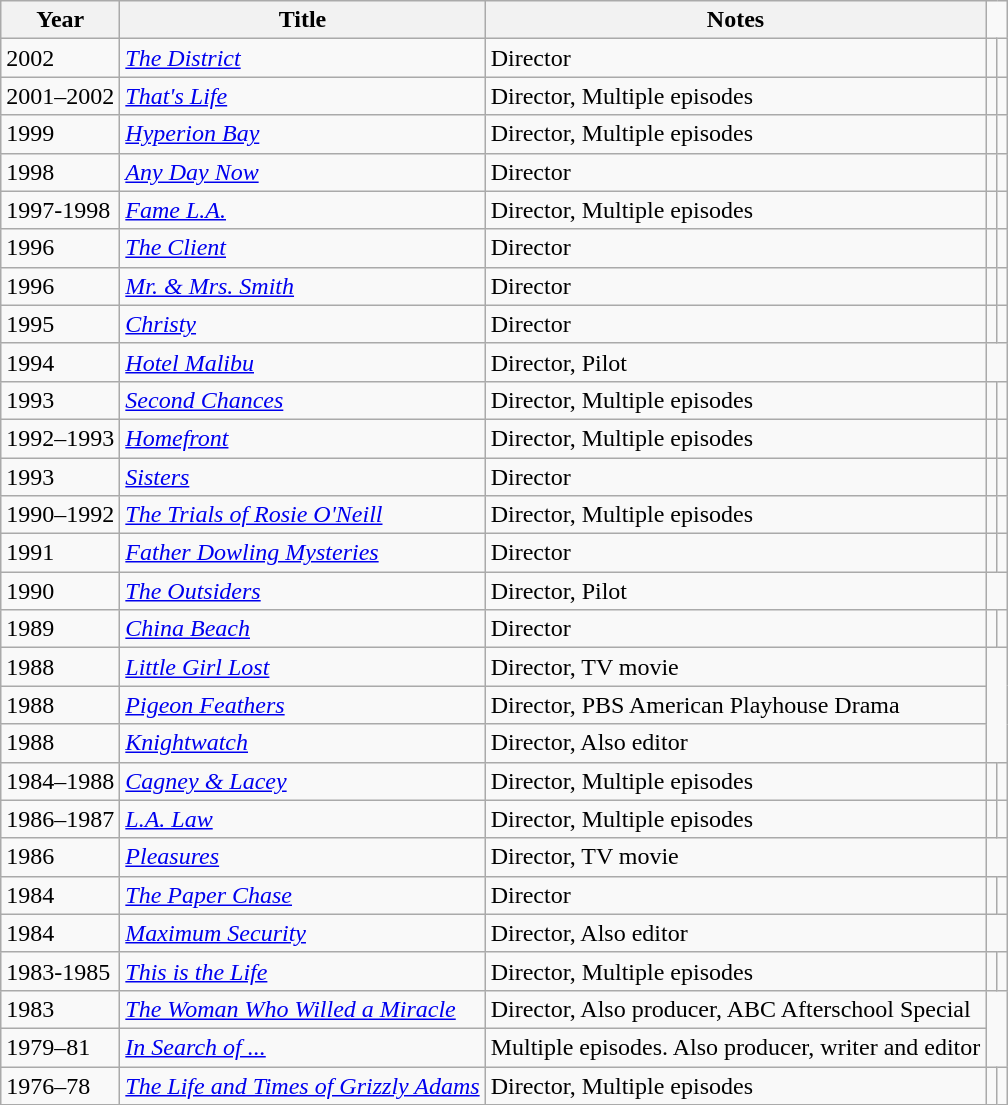<table class="wikitable">
<tr>
<th>Year</th>
<th>Title</th>
<th>Notes</th>
</tr>
<tr>
<td>2002</td>
<td><em><a href='#'>The District</a></em></td>
<td>Director</td>
<td></td>
<td></td>
</tr>
<tr>
<td>2001–2002</td>
<td><em><a href='#'>That's Life</a></em></td>
<td>Director, Multiple episodes</td>
<td></td>
<td></td>
</tr>
<tr>
<td>1999</td>
<td><em><a href='#'>Hyperion Bay</a></em></td>
<td>Director, Multiple episodes</td>
<td></td>
<td></td>
</tr>
<tr>
<td>1998</td>
<td><em><a href='#'>Any Day Now</a></em></td>
<td>Director</td>
<td></td>
<td></td>
</tr>
<tr>
<td>1997-1998</td>
<td><em><a href='#'>Fame L.A.</a></em></td>
<td>Director, Multiple episodes</td>
<td></td>
<td></td>
</tr>
<tr>
<td>1996</td>
<td><em><a href='#'>The Client</a></em></td>
<td>Director</td>
<td></td>
<td></td>
</tr>
<tr>
<td>1996</td>
<td><em><a href='#'>Mr. & Mrs. Smith</a></em></td>
<td>Director</td>
<td></td>
<td></td>
</tr>
<tr>
<td>1995</td>
<td><em><a href='#'>Christy</a></em></td>
<td>Director</td>
<td></td>
<td></td>
</tr>
<tr>
<td>1994</td>
<td><em><a href='#'>Hotel Malibu</a></em></td>
<td>Director, Pilot</td>
</tr>
<tr>
<td>1993</td>
<td><em><a href='#'>Second Chances</a></em></td>
<td>Director, Multiple episodes</td>
<td></td>
<td></td>
</tr>
<tr>
<td>1992–1993</td>
<td><em><a href='#'>Homefront</a></em></td>
<td>Director, Multiple episodes</td>
<td></td>
<td></td>
</tr>
<tr>
<td>1993</td>
<td><em><a href='#'>Sisters</a></em></td>
<td>Director</td>
<td></td>
<td></td>
</tr>
<tr>
<td>1990–1992</td>
<td><em><a href='#'>The Trials of Rosie O'Neill</a></em></td>
<td>Director, Multiple episodes</td>
<td></td>
<td></td>
</tr>
<tr>
<td>1991</td>
<td><em><a href='#'>Father Dowling Mysteries</a></em></td>
<td>Director</td>
<td></td>
<td></td>
</tr>
<tr>
<td>1990</td>
<td><em><a href='#'>The Outsiders</a></em></td>
<td>Director, Pilot</td>
</tr>
<tr>
<td>1989</td>
<td><em><a href='#'>China Beach</a></em></td>
<td>Director</td>
<td></td>
<td></td>
</tr>
<tr>
<td>1988</td>
<td><em><a href='#'>Little Girl Lost</a></em></td>
<td>Director, TV movie</td>
</tr>
<tr>
<td>1988</td>
<td><em><a href='#'>Pigeon Feathers</a></em></td>
<td>Director, PBS American Playhouse Drama</td>
</tr>
<tr>
<td>1988</td>
<td><em><a href='#'>Knightwatch</a></em></td>
<td>Director, Also editor</td>
</tr>
<tr>
<td>1984–1988</td>
<td><em><a href='#'>Cagney & Lacey</a></em></td>
<td>Director, Multiple episodes</td>
<td></td>
<td></td>
</tr>
<tr>
<td>1986–1987</td>
<td><em><a href='#'>L.A. Law</a></em></td>
<td>Director, Multiple episodes</td>
<td></td>
<td></td>
</tr>
<tr>
<td>1986</td>
<td><em><a href='#'>Pleasures</a></em></td>
<td>Director, TV movie</td>
</tr>
<tr>
<td>1984</td>
<td><em><a href='#'>The Paper Chase</a></em></td>
<td>Director</td>
<td></td>
<td></td>
</tr>
<tr>
<td>1984</td>
<td><em><a href='#'>Maximum Security</a></em></td>
<td>Director, Also editor</td>
</tr>
<tr>
<td>1983-1985</td>
<td><em><a href='#'>This is the Life</a></em></td>
<td>Director, Multiple episodes</td>
<td></td>
<td></td>
</tr>
<tr>
<td>1983</td>
<td><em><a href='#'>The Woman Who Willed a Miracle</a></em></td>
<td>Director, Also producer, ABC Afterschool Special</td>
</tr>
<tr>
<td>1979–81</td>
<td><em><a href='#'>In Search of ...</a></em></td>
<td>Multiple episodes. Also producer, writer and editor</td>
</tr>
<tr>
<td>1976–78</td>
<td><em><a href='#'>The Life and Times of Grizzly Adams</a></em></td>
<td>Director, Multiple episodes</td>
<td></td>
<td></td>
</tr>
</table>
